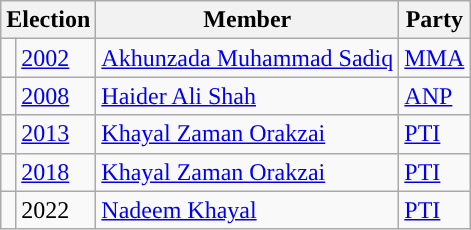<table class="wikitable">
<tr>
<th colspan="2">Election</th>
<th>Member</th>
<th>Party</th>
</tr>
<tr>
<td style="background-color: "></td>
<td><a href='#'>2002</a></td>
<td><a href='#'>Akhunzada Muhammad Sadiq</a></td>
<td><a href='#'>MMA</a></td>
</tr>
<tr>
<td style="background-color: "></td>
<td><a href='#'>2008</a></td>
<td><a href='#'>Haider Ali Shah</a></td>
<td><a href='#'>ANP</a></td>
</tr>
<tr>
<td style="background-color: "></td>
<td><a href='#'>2013</a></td>
<td><a href='#'>Khayal Zaman Orakzai</a></td>
<td><a href='#'>PTI</a></td>
</tr>
<tr>
<td style="background-color: "></td>
<td><a href='#'>2018</a></td>
<td><a href='#'>Khayal Zaman Orakzai</a></td>
<td><a href='#'>PTI</a></td>
</tr>
<tr>
<td style="background-color: "></td>
<td>2022</td>
<td><a href='#'>Nadeem Khayal</a></td>
<td><a href='#'>PTI</a></td>
</tr>
</table>
